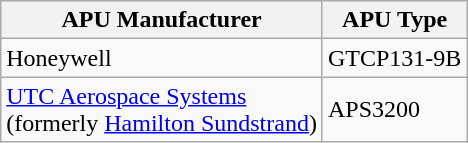<table class="wikitable">
<tr>
<th>APU Manufacturer</th>
<th>APU Type</th>
</tr>
<tr>
<td>Honeywell</td>
<td>GTCP131-9B</td>
</tr>
<tr>
<td><a href='#'>UTC Aerospace Systems</a><br>(formerly <a href='#'>Hamilton Sundstrand</a>)</td>
<td>APS3200</td>
</tr>
</table>
